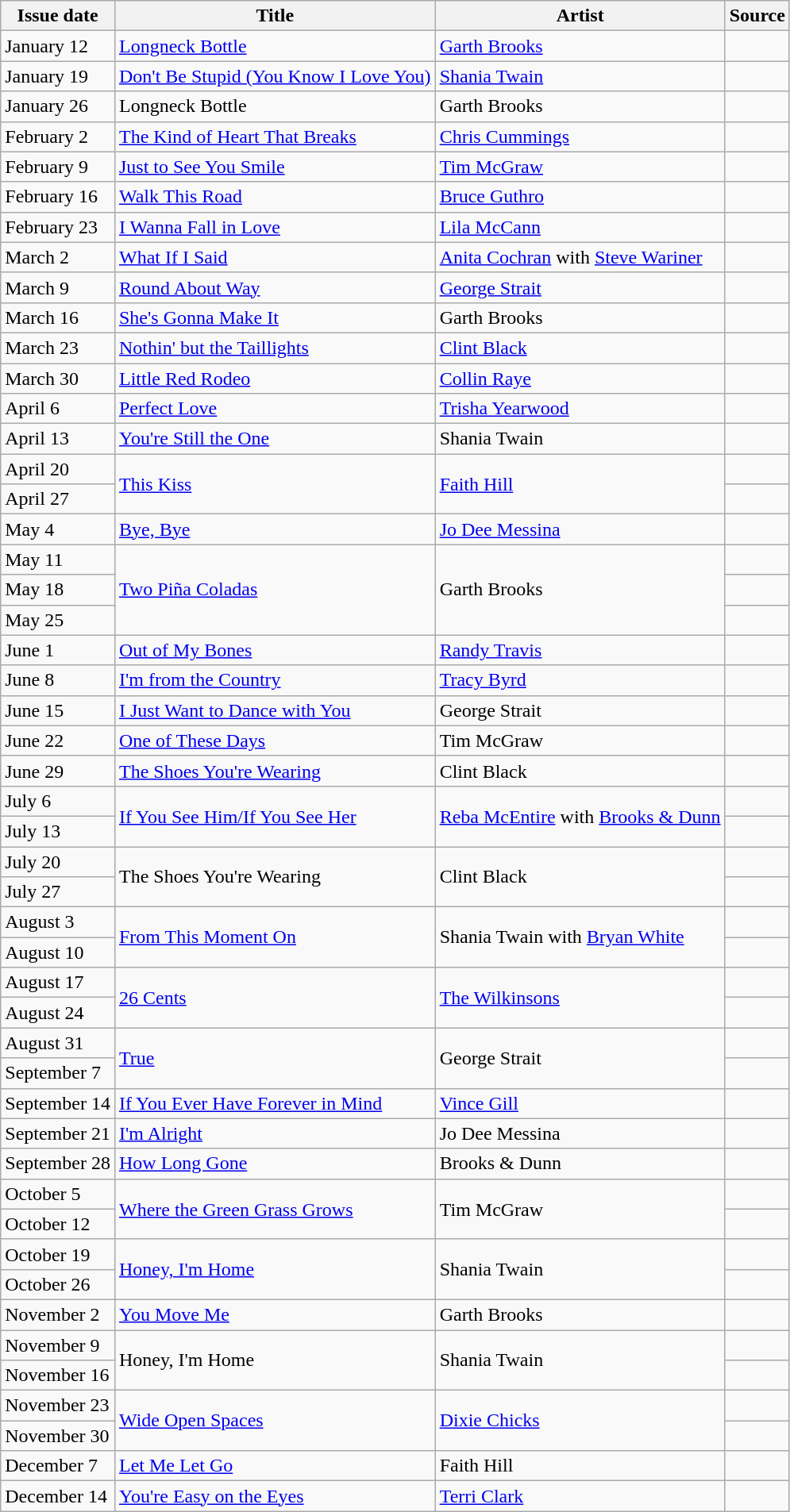<table class="wikitable">
<tr>
<th>Issue date</th>
<th>Title</th>
<th>Artist</th>
<th>Source</th>
</tr>
<tr>
<td>January 12</td>
<td><a href='#'>Longneck Bottle</a></td>
<td><a href='#'>Garth Brooks</a></td>
<td align=center></td>
</tr>
<tr>
<td>January 19</td>
<td><a href='#'>Don't Be Stupid (You Know I Love You)</a></td>
<td><a href='#'>Shania Twain</a></td>
<td align=center></td>
</tr>
<tr>
<td>January 26</td>
<td>Longneck Bottle</td>
<td>Garth Brooks</td>
<td align=center></td>
</tr>
<tr>
<td>February 2</td>
<td><a href='#'>The Kind of Heart That Breaks</a></td>
<td><a href='#'>Chris Cummings</a></td>
<td align=center></td>
</tr>
<tr>
<td>February 9</td>
<td><a href='#'>Just to See You Smile</a></td>
<td><a href='#'>Tim McGraw</a></td>
<td align=center></td>
</tr>
<tr>
<td>February 16</td>
<td><a href='#'>Walk This Road</a></td>
<td><a href='#'>Bruce Guthro</a></td>
<td align=center></td>
</tr>
<tr>
<td>February 23</td>
<td><a href='#'>I Wanna Fall in Love</a></td>
<td><a href='#'>Lila McCann</a></td>
<td align=center></td>
</tr>
<tr>
<td>March 2</td>
<td><a href='#'>What If I Said</a></td>
<td><a href='#'>Anita Cochran</a> with <a href='#'>Steve Wariner</a></td>
<td align=center></td>
</tr>
<tr>
<td>March 9</td>
<td><a href='#'>Round About Way</a></td>
<td><a href='#'>George Strait</a></td>
<td align=center></td>
</tr>
<tr>
<td>March 16</td>
<td><a href='#'>She's Gonna Make It</a></td>
<td>Garth Brooks</td>
<td align=center></td>
</tr>
<tr>
<td>March 23</td>
<td><a href='#'>Nothin' but the Taillights</a></td>
<td><a href='#'>Clint Black</a></td>
<td align=center></td>
</tr>
<tr>
<td>March 30</td>
<td><a href='#'>Little Red Rodeo</a></td>
<td><a href='#'>Collin Raye</a></td>
<td align=center></td>
</tr>
<tr>
<td>April 6</td>
<td><a href='#'>Perfect Love</a></td>
<td><a href='#'>Trisha Yearwood</a></td>
<td align=center></td>
</tr>
<tr>
<td>April 13</td>
<td><a href='#'>You're Still the One</a></td>
<td>Shania Twain</td>
<td align=center></td>
</tr>
<tr>
<td>April 20</td>
<td rowspan=2><a href='#'>This Kiss</a></td>
<td rowspan=2><a href='#'>Faith Hill</a></td>
<td align=center></td>
</tr>
<tr>
<td>April 27</td>
<td align=center></td>
</tr>
<tr>
<td>May 4</td>
<td><a href='#'>Bye, Bye</a></td>
<td><a href='#'>Jo Dee Messina</a></td>
<td align=center></td>
</tr>
<tr>
<td>May 11</td>
<td rowspan=3><a href='#'>Two Piña Coladas</a></td>
<td rowspan=3>Garth Brooks</td>
<td align=center></td>
</tr>
<tr>
<td>May 18</td>
<td align=center></td>
</tr>
<tr>
<td>May 25</td>
<td align=center></td>
</tr>
<tr>
<td>June 1</td>
<td><a href='#'>Out of My Bones</a></td>
<td><a href='#'>Randy Travis</a></td>
<td align=center></td>
</tr>
<tr>
<td>June 8</td>
<td><a href='#'>I'm from the Country</a></td>
<td><a href='#'>Tracy Byrd</a></td>
<td align=center></td>
</tr>
<tr>
<td>June 15</td>
<td><a href='#'>I Just Want to Dance with You</a></td>
<td>George Strait</td>
<td align=center></td>
</tr>
<tr>
<td>June 22</td>
<td><a href='#'>One of These Days</a></td>
<td>Tim McGraw</td>
<td align=center></td>
</tr>
<tr>
<td>June 29</td>
<td><a href='#'>The Shoes You're Wearing</a></td>
<td>Clint Black</td>
<td align=center></td>
</tr>
<tr>
<td>July 6</td>
<td rowspan=2><a href='#'>If You See Him/If You See Her</a></td>
<td rowspan=2><a href='#'>Reba McEntire</a> with <a href='#'>Brooks & Dunn</a></td>
<td align=center></td>
</tr>
<tr>
<td>July 13</td>
<td align=center></td>
</tr>
<tr>
<td>July 20</td>
<td rowspan=2>The Shoes You're Wearing</td>
<td rowspan=2>Clint Black</td>
<td align=center></td>
</tr>
<tr>
<td>July 27</td>
<td align=center></td>
</tr>
<tr>
<td>August 3</td>
<td rowspan=2><a href='#'>From This Moment On</a></td>
<td rowspan=2>Shania Twain with <a href='#'>Bryan White</a></td>
<td align=center></td>
</tr>
<tr>
<td>August 10</td>
<td align=center></td>
</tr>
<tr>
<td>August 17</td>
<td rowspan=2><a href='#'>26 Cents</a></td>
<td rowspan=2><a href='#'>The Wilkinsons</a></td>
<td align=center></td>
</tr>
<tr>
<td>August 24</td>
<td align=center></td>
</tr>
<tr>
<td>August 31</td>
<td rowspan=2><a href='#'>True</a></td>
<td rowspan=2>George Strait</td>
<td align=center></td>
</tr>
<tr>
<td>September 7</td>
<td align=center></td>
</tr>
<tr>
<td>September 14</td>
<td><a href='#'>If You Ever Have Forever in Mind</a></td>
<td><a href='#'>Vince Gill</a></td>
<td align=center></td>
</tr>
<tr>
<td>September 21</td>
<td><a href='#'>I'm Alright</a></td>
<td>Jo Dee Messina</td>
<td align=center></td>
</tr>
<tr>
<td>September 28</td>
<td><a href='#'>How Long Gone</a></td>
<td>Brooks & Dunn</td>
<td align=center></td>
</tr>
<tr>
<td>October 5</td>
<td rowspan=2><a href='#'>Where the Green Grass Grows</a></td>
<td rowspan=2>Tim McGraw</td>
<td align=center></td>
</tr>
<tr>
<td>October 12</td>
<td align=center></td>
</tr>
<tr>
<td>October 19</td>
<td rowspan=2><a href='#'>Honey, I'm Home</a></td>
<td rowspan=2>Shania Twain</td>
<td align=center></td>
</tr>
<tr>
<td>October 26</td>
<td align=center></td>
</tr>
<tr>
<td>November 2</td>
<td><a href='#'>You Move Me</a></td>
<td>Garth Brooks</td>
<td align=center></td>
</tr>
<tr>
<td>November 9</td>
<td rowspan=2>Honey, I'm Home</td>
<td rowspan=2>Shania Twain</td>
<td align=center></td>
</tr>
<tr>
<td>November 16</td>
<td align=center></td>
</tr>
<tr>
<td>November 23</td>
<td rowspan=2><a href='#'>Wide Open Spaces</a></td>
<td rowspan=2><a href='#'>Dixie Chicks</a></td>
<td align=center></td>
</tr>
<tr>
<td>November 30</td>
<td align=center></td>
</tr>
<tr>
<td>December 7</td>
<td><a href='#'>Let Me Let Go</a></td>
<td>Faith Hill</td>
<td align=center></td>
</tr>
<tr>
<td>December 14</td>
<td><a href='#'>You're Easy on the Eyes</a></td>
<td><a href='#'>Terri Clark</a></td>
<td align=center></td>
</tr>
</table>
